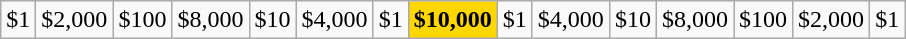<table class = "wikitable" style="text-align:center">
<tr>
<td>$1</td>
<td>$2,000</td>
<td>$100</td>
<td>$8,000</td>
<td>$10</td>
<td>$4,000</td>
<td>$1</td>
<td style="background:gold"><strong>$10,000</strong></td>
<td>$1</td>
<td>$4,000</td>
<td>$10</td>
<td>$8,000</td>
<td>$100</td>
<td>$2,000</td>
<td>$1</td>
</tr>
</table>
